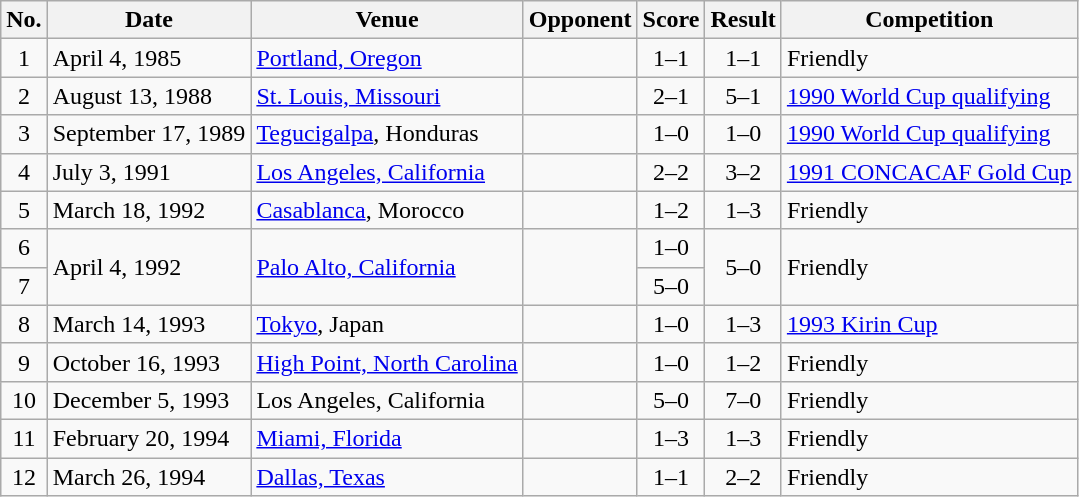<table class="wikitable sortable">
<tr>
<th scope="col">No.</th>
<th scope="col">Date</th>
<th scope="col">Venue</th>
<th scope="col">Opponent</th>
<th scope="col">Score</th>
<th scope="col">Result</th>
<th scope="col">Competition</th>
</tr>
<tr>
<td align="center">1</td>
<td>April 4, 1985</td>
<td><a href='#'>Portland, Oregon</a></td>
<td></td>
<td align="center">1–1</td>
<td align="center">1–1</td>
<td>Friendly</td>
</tr>
<tr>
<td align="center">2</td>
<td>August 13, 1988</td>
<td><a href='#'>St. Louis, Missouri</a></td>
<td></td>
<td align="center">2–1</td>
<td align="center">5–1</td>
<td><a href='#'>1990 World Cup qualifying</a></td>
</tr>
<tr>
<td align="center">3</td>
<td>September 17, 1989</td>
<td><a href='#'>Tegucigalpa</a>, Honduras</td>
<td></td>
<td align="center">1–0</td>
<td align="center">1–0</td>
<td><a href='#'>1990 World Cup qualifying</a></td>
</tr>
<tr>
<td align="center">4</td>
<td>July 3, 1991</td>
<td><a href='#'>Los Angeles, California</a></td>
<td></td>
<td align="center">2–2</td>
<td align="center">3–2</td>
<td><a href='#'>1991 CONCACAF Gold Cup</a></td>
</tr>
<tr>
<td align="center">5</td>
<td>March 18, 1992</td>
<td><a href='#'>Casablanca</a>, Morocco</td>
<td></td>
<td align="center">1–2</td>
<td align="center">1–3</td>
<td>Friendly</td>
</tr>
<tr>
<td align="center">6</td>
<td rowspan="2">April 4, 1992</td>
<td rowspan="2"><a href='#'>Palo Alto, California</a></td>
<td rowspan="2"></td>
<td align="center">1–0</td>
<td rowspan="2" align="center">5–0</td>
<td rowspan="2">Friendly</td>
</tr>
<tr>
<td align="center">7</td>
<td align="center">5–0</td>
</tr>
<tr>
<td align="center">8</td>
<td>March 14, 1993</td>
<td><a href='#'>Tokyo</a>, Japan</td>
<td></td>
<td align="center">1–0</td>
<td align="center">1–3</td>
<td><a href='#'>1993 Kirin Cup</a></td>
</tr>
<tr>
<td align="center">9</td>
<td>October 16, 1993</td>
<td><a href='#'>High Point, North Carolina</a></td>
<td></td>
<td align="center">1–0</td>
<td align="center">1–2</td>
<td>Friendly</td>
</tr>
<tr>
<td align="center">10</td>
<td>December 5, 1993</td>
<td>Los Angeles, California</td>
<td></td>
<td align="center">5–0</td>
<td align="center">7–0</td>
<td>Friendly</td>
</tr>
<tr>
<td align="center">11</td>
<td>February 20, 1994</td>
<td><a href='#'>Miami, Florida</a></td>
<td></td>
<td align="center">1–3</td>
<td align="center">1–3</td>
<td>Friendly</td>
</tr>
<tr>
<td align="center">12</td>
<td>March 26, 1994</td>
<td><a href='#'>Dallas, Texas</a></td>
<td></td>
<td align="center">1–1</td>
<td align="center">2–2</td>
<td>Friendly</td>
</tr>
</table>
